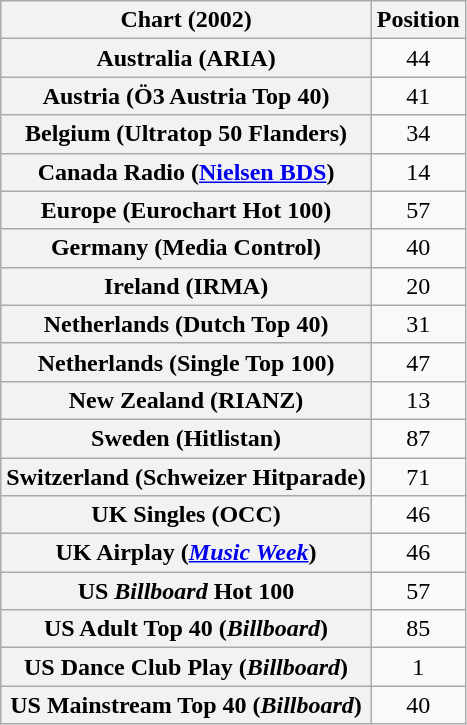<table class="wikitable sortable plainrowheaders" style="text-align:center">
<tr>
<th>Chart (2002)</th>
<th>Position</th>
</tr>
<tr>
<th scope="row">Australia (ARIA)</th>
<td>44</td>
</tr>
<tr>
<th scope="row">Austria (Ö3 Austria Top 40)</th>
<td>41</td>
</tr>
<tr>
<th scope="row">Belgium (Ultratop 50 Flanders)</th>
<td>34</td>
</tr>
<tr>
<th scope="row">Canada Radio (<a href='#'>Nielsen BDS</a>)</th>
<td>14</td>
</tr>
<tr>
<th scope="row">Europe (Eurochart Hot 100)</th>
<td>57</td>
</tr>
<tr>
<th scope="row">Germany (Media Control)</th>
<td>40</td>
</tr>
<tr>
<th scope="row">Ireland (IRMA)</th>
<td>20</td>
</tr>
<tr>
<th scope="row">Netherlands (Dutch Top 40)</th>
<td>31</td>
</tr>
<tr>
<th scope="row">Netherlands (Single Top 100)</th>
<td>47</td>
</tr>
<tr>
<th scope="row">New Zealand (RIANZ)</th>
<td>13</td>
</tr>
<tr>
<th scope="row">Sweden (Hitlistan)</th>
<td>87</td>
</tr>
<tr>
<th scope="row">Switzerland (Schweizer Hitparade)</th>
<td>71</td>
</tr>
<tr>
<th scope="row">UK Singles (OCC)</th>
<td>46</td>
</tr>
<tr>
<th scope="row">UK Airplay (<em><a href='#'>Music Week</a></em>)</th>
<td>46</td>
</tr>
<tr>
<th scope="row">US <em>Billboard</em> Hot 100</th>
<td>57</td>
</tr>
<tr>
<th scope="row">US Adult Top 40 (<em>Billboard</em>)</th>
<td>85</td>
</tr>
<tr>
<th scope="row">US Dance Club Play (<em>Billboard</em>)</th>
<td>1</td>
</tr>
<tr>
<th scope="row">US Mainstream Top 40 (<em>Billboard</em>)</th>
<td>40</td>
</tr>
</table>
